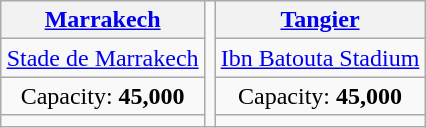<table class="wikitable" style="text-align:center; margin:0.5em auto;">
<tr>
<th><a href='#'>Marrakech</a></th>
<td rowspan="4"></td>
<th><a href='#'>Tangier</a></th>
</tr>
<tr>
<td><a href='#'>Stade de Marrakech</a></td>
<td><a href='#'>Ibn Batouta Stadium</a></td>
</tr>
<tr>
<td>Capacity: <strong>45,000</strong></td>
<td>Capacity: <strong>45,000</strong></td>
</tr>
<tr>
<td></td>
<td></td>
</tr>
</table>
